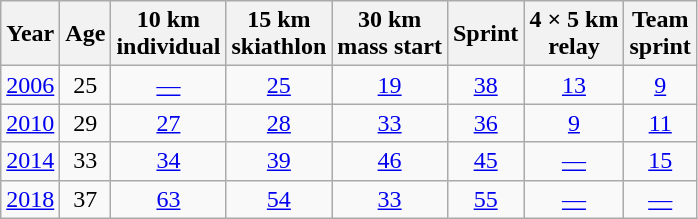<table class="wikitable" style="text-align: center;">
<tr>
<th scope="col">Year</th>
<th scope="col">Age</th>
<th scope="col">10 km<br>individual</th>
<th scope="col">15 km<br>skiathlon</th>
<th scope="col">30 km<br>mass start</th>
<th scope="col">Sprint</th>
<th scope="col">4 × 5 km<br>relay</th>
<th scope="col">Team<br>sprint</th>
</tr>
<tr>
<td><a href='#'>2006</a></td>
<td>25</td>
<td><a href='#'>—</a></td>
<td><a href='#'>25</a></td>
<td><a href='#'>19</a></td>
<td><a href='#'>38</a></td>
<td><a href='#'>13</a></td>
<td><a href='#'>9</a></td>
</tr>
<tr>
<td><a href='#'>2010</a></td>
<td>29</td>
<td><a href='#'>27</a></td>
<td><a href='#'>28</a></td>
<td><a href='#'>33</a></td>
<td><a href='#'>36</a></td>
<td><a href='#'>9</a></td>
<td><a href='#'>11</a></td>
</tr>
<tr>
<td><a href='#'>2014</a></td>
<td>33</td>
<td><a href='#'>34</a></td>
<td><a href='#'>39</a></td>
<td><a href='#'>46</a></td>
<td><a href='#'>45</a></td>
<td><a href='#'>—</a></td>
<td><a href='#'>15</a></td>
</tr>
<tr>
<td><a href='#'>2018</a></td>
<td>37</td>
<td><a href='#'>63</a></td>
<td><a href='#'>54</a></td>
<td><a href='#'>33</a></td>
<td><a href='#'>55</a></td>
<td><a href='#'>—</a></td>
<td><a href='#'>—</a></td>
</tr>
</table>
